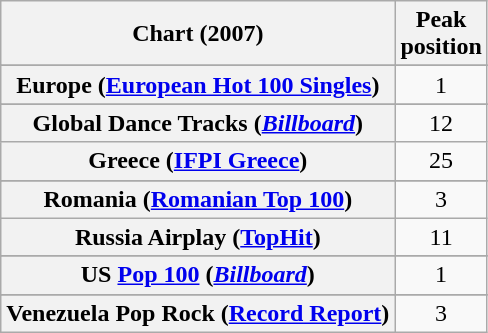<table class="wikitable sortable plainrowheaders" style="text-align:center">
<tr>
<th scope="col">Chart (2007)</th>
<th scope="col">Peak<br>position</th>
</tr>
<tr>
</tr>
<tr>
</tr>
<tr>
</tr>
<tr>
</tr>
<tr>
</tr>
<tr>
</tr>
<tr>
</tr>
<tr>
</tr>
<tr>
</tr>
<tr>
</tr>
<tr>
</tr>
<tr>
</tr>
<tr>
<th scope="row">Europe (<a href='#'>European Hot 100 Singles</a>)</th>
<td>1</td>
</tr>
<tr>
</tr>
<tr>
</tr>
<tr>
</tr>
<tr>
<th scope="row">Global Dance Tracks (<em><a href='#'>Billboard</a></em>)</th>
<td>12</td>
</tr>
<tr>
<th scope="row">Greece (<a href='#'>IFPI Greece</a>)</th>
<td>25</td>
</tr>
<tr>
</tr>
<tr>
</tr>
<tr>
</tr>
<tr>
</tr>
<tr>
</tr>
<tr>
</tr>
<tr>
</tr>
<tr>
</tr>
<tr>
<th scope="row">Romania (<a href='#'>Romanian Top 100</a>)</th>
<td>3</td>
</tr>
<tr>
<th scope="row">Russia Airplay (<a href='#'>TopHit</a>)</th>
<td>11</td>
</tr>
<tr>
</tr>
<tr>
</tr>
<tr>
</tr>
<tr>
</tr>
<tr>
</tr>
<tr>
</tr>
<tr>
</tr>
<tr>
</tr>
<tr>
</tr>
<tr>
</tr>
<tr>
</tr>
<tr>
<th scope="row">US <a href='#'>Pop 100</a> (<em><a href='#'>Billboard</a></em>)</th>
<td>1</td>
</tr>
<tr>
</tr>
<tr>
<th scope="row">Venezuela Pop Rock (<a href='#'>Record Report</a>)</th>
<td>3</td>
</tr>
</table>
